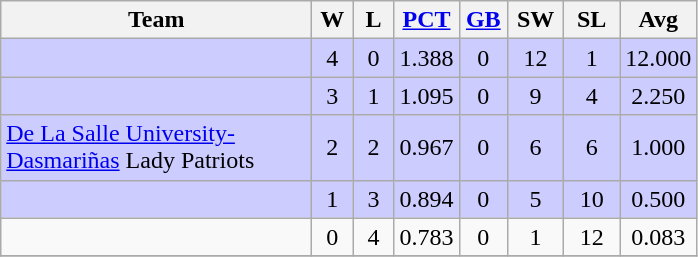<table class=wikitable style="text-align:center;">
<tr>
<th width=200px>Team</th>
<th width=20px>W</th>
<th width=20px>L</th>
<th width=35px><a href='#'>PCT</a></th>
<th width=25px><a href='#'>GB</a></th>
<th width=30px>SW</th>
<th width=30px>SL</th>
<th width=35px>Avg</th>
</tr>
<tr style="background:#CCCCFF;">
<td align=left></td>
<td>4</td>
<td>0</td>
<td>1.388</td>
<td>0</td>
<td>12</td>
<td>1</td>
<td>12.000</td>
</tr>
<tr style="background:#CCCCFF;">
<td align=left></td>
<td>3</td>
<td>1</td>
<td>1.095</td>
<td>0</td>
<td>9</td>
<td>4</td>
<td>2.250</td>
</tr>
<tr style="background:#CCCCFF;">
<td align=left> <a href='#'>De La Salle University-Dasmariñas</a> Lady Patriots</td>
<td>2</td>
<td>2</td>
<td>0.967</td>
<td>0</td>
<td>6</td>
<td>6</td>
<td>1.000</td>
</tr>
<tr style="background:#CCCCFF;">
<td align=left></td>
<td>1</td>
<td>3</td>
<td>0.894</td>
<td>0</td>
<td>5</td>
<td>10</td>
<td>0.500</td>
</tr>
<tr>
<td align=left></td>
<td>0</td>
<td>4</td>
<td>0.783</td>
<td>0</td>
<td>1</td>
<td>12</td>
<td>0.083</td>
</tr>
<tr>
</tr>
</table>
